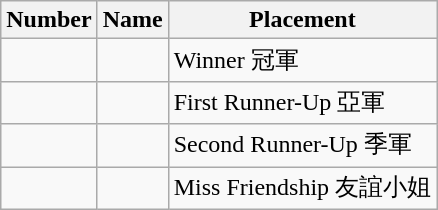<table class="wikitable">
<tr>
<th><strong>Number</strong></th>
<th><strong>Name</strong></th>
<th><strong>Placement</strong></th>
</tr>
<tr>
<td></td>
<td></td>
<td>Winner 冠軍</td>
</tr>
<tr>
<td></td>
<td></td>
<td>First Runner-Up 亞軍</td>
</tr>
<tr>
<td></td>
<td></td>
<td>Second Runner-Up 季軍</td>
</tr>
<tr>
<td></td>
<td></td>
<td>Miss Friendship 友誼小姐</td>
</tr>
</table>
